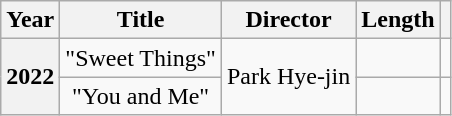<table class="wikitable plainrowheaders" style="text-align:center">
<tr>
<th scope="col">Year</th>
<th scope="col">Title</th>
<th scope="col">Director</th>
<th scope="col">Length</th>
<th scope="col"></th>
</tr>
<tr>
<th scope="row" rowspan="2">2022</th>
<td>"Sweet Things"</td>
<td rowspan="2">Park Hye-jin</td>
<td></td>
<td></td>
</tr>
<tr>
<td>"You and Me"</td>
<td></td>
<td></td>
</tr>
</table>
